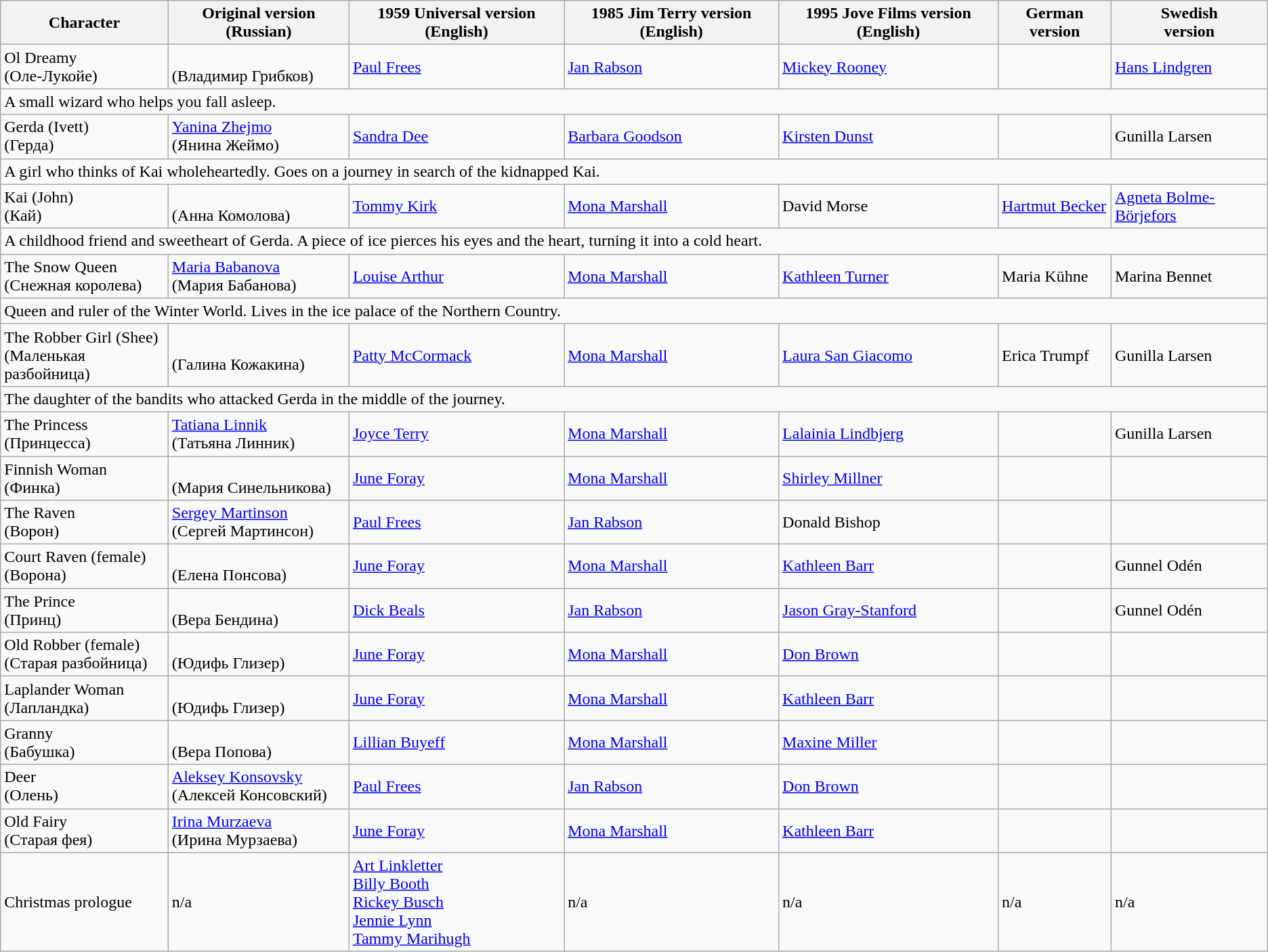<table class="wikitable">
<tr>
<th>Character</th>
<th>Original version (Russian)</th>
<th>1959 Universal version (English)</th>
<th>1985 Jim Terry version (English)</th>
<th>1995 Jove Films version (English)</th>
<th>German version</th>
<th>Swedish<br>version</th>
</tr>
<tr>
<td>Ol Dreamy<br>(Оле-Лукойе)</td>
<td><br>(Владимир Грибков)</td>
<td><a href='#'>Paul Frees</a></td>
<td><a href='#'>Jan Rabson</a></td>
<td><a href='#'>Mickey Rooney</a></td>
<td></td>
<td><a href='#'>Hans Lindgren</a></td>
</tr>
<tr>
<td colspan="7">A small wizard who helps you fall asleep.</td>
</tr>
<tr>
<td>Gerda (Ivett)<br>(Герда)</td>
<td><a href='#'>Yanina Zhejmo</a><br>(Янина Жеймо)</td>
<td><a href='#'>Sandra Dee</a></td>
<td><a href='#'>Barbara Goodson</a></td>
<td><a href='#'>Kirsten Dunst</a></td>
<td></td>
<td>Gunilla Larsen</td>
</tr>
<tr>
<td colspan="7">A girl who thinks of Kai wholeheartedly. Goes on a journey in search of the kidnapped Kai.</td>
</tr>
<tr>
<td>Kai (John)<br>(Кай)</td>
<td><br>(Анна Комолова)</td>
<td><a href='#'>Tommy Kirk</a></td>
<td><a href='#'>Mona Marshall</a></td>
<td>David Morse</td>
<td><a href='#'>Hartmut Becker</a></td>
<td><a href='#'>Agneta Bolme-Börjefors</a></td>
</tr>
<tr>
<td colspan="7">A childhood friend and sweetheart of Gerda. A piece of ice pierces his eyes and the heart, turning it into a cold heart.</td>
</tr>
<tr>
<td>The Snow Queen<br>(Снежная королева)</td>
<td><a href='#'>Maria Babanova</a><br>(Мария Бабанова)</td>
<td><a href='#'>Louise Arthur</a></td>
<td><a href='#'>Mona Marshall</a></td>
<td><a href='#'>Kathleen Turner</a></td>
<td>Maria Kühne</td>
<td>Marina Bennet</td>
</tr>
<tr>
<td colspan="7">Queen and ruler of the Winter World. Lives in the ice palace of the Northern Country.</td>
</tr>
<tr>
<td>The Robber Girl (Shee)<br>(Маленькая разбойница)</td>
<td><br>(Галина Кожакина)</td>
<td><a href='#'>Patty McCormack</a></td>
<td><a href='#'>Mona Marshall</a></td>
<td><a href='#'>Laura San Giacomo</a></td>
<td>Erica Trumpf</td>
<td>Gunilla Larsen</td>
</tr>
<tr>
<td colspan="7">The daughter of the bandits who attacked Gerda in the middle of the journey.</td>
</tr>
<tr>
<td>The Princess<br>(Принцесса)</td>
<td><a href='#'>Tatiana Linnik</a><br>(Татьяна Линник)</td>
<td><a href='#'>Joyce Terry</a></td>
<td><a href='#'>Mona Marshall</a></td>
<td><a href='#'>Lalainia Lindbjerg</a></td>
<td></td>
<td>Gunilla Larsen</td>
</tr>
<tr>
<td>Finnish Woman<br>(Финка)</td>
<td><br>(Мария Синельникова)</td>
<td><a href='#'>June Foray</a></td>
<td><a href='#'>Mona Marshall</a></td>
<td><a href='#'>Shirley Millner</a></td>
<td></td>
<td></td>
</tr>
<tr>
<td>The Raven<br>(Ворон)</td>
<td><a href='#'>Sergey Martinson</a><br>(Сергей Мартинсон)</td>
<td><a href='#'>Paul Frees</a></td>
<td><a href='#'>Jan Rabson</a></td>
<td>Donald Bishop</td>
<td></td>
<td></td>
</tr>
<tr>
<td>Court Raven (female)<br>(Ворона)</td>
<td><br>(Елена Понсова)</td>
<td><a href='#'>June Foray</a></td>
<td><a href='#'>Mona Marshall</a></td>
<td><a href='#'>Kathleen Barr</a></td>
<td></td>
<td>Gunnel Odén</td>
</tr>
<tr>
<td>The Prince<br>(Принц)</td>
<td><br>(Вера Бендина)</td>
<td><a href='#'>Dick Beals</a></td>
<td><a href='#'>Jan Rabson</a></td>
<td><a href='#'>Jason Gray-Stanford</a></td>
<td></td>
<td>Gunnel Odén</td>
</tr>
<tr>
<td>Old Robber (female)<br>(Старая разбойница)</td>
<td><br>(Юдифь Глизер)</td>
<td><a href='#'>June Foray</a></td>
<td><a href='#'>Mona Marshall</a></td>
<td><a href='#'>Don Brown</a></td>
<td></td>
<td></td>
</tr>
<tr>
<td>Laplander Woman<br>(Лапландка)</td>
<td><br>(Юдифь Глизер)</td>
<td><a href='#'>June Foray</a></td>
<td><a href='#'>Mona Marshall</a></td>
<td><a href='#'>Kathleen Barr</a></td>
<td></td>
<td></td>
</tr>
<tr>
<td>Granny<br>(Бабушка)</td>
<td><br>(Вера Попова)</td>
<td><a href='#'>Lillian Buyeff</a></td>
<td><a href='#'>Mona Marshall</a></td>
<td><a href='#'>Maxine Miller</a></td>
<td></td>
<td></td>
</tr>
<tr>
<td>Deer<br>(Олень)</td>
<td><a href='#'>Aleksey Konsovsky</a><br>(Алексей Консовский)</td>
<td><a href='#'>Paul Frees</a></td>
<td><a href='#'>Jan Rabson</a></td>
<td><a href='#'>Don Brown</a></td>
<td></td>
<td></td>
</tr>
<tr>
<td>Old Fairy<br>(Старая фея)</td>
<td><a href='#'>Irina Murzaeva</a><br>(Ирина Мурзаева)</td>
<td><a href='#'>June Foray</a></td>
<td><a href='#'>Mona Marshall</a></td>
<td><a href='#'>Kathleen Barr</a></td>
<td></td>
<td></td>
</tr>
<tr>
<td>Christmas prologue</td>
<td>n/a</td>
<td><a href='#'>Art Linkletter</a><br><a href='#'>Billy Booth</a><br><a href='#'>Rickey Busch</a><br><a href='#'>Jennie Lynn</a><br><a href='#'>Tammy Marihugh</a></td>
<td>n/a</td>
<td>n/a</td>
<td>n/a</td>
<td>n/a</td>
</tr>
</table>
